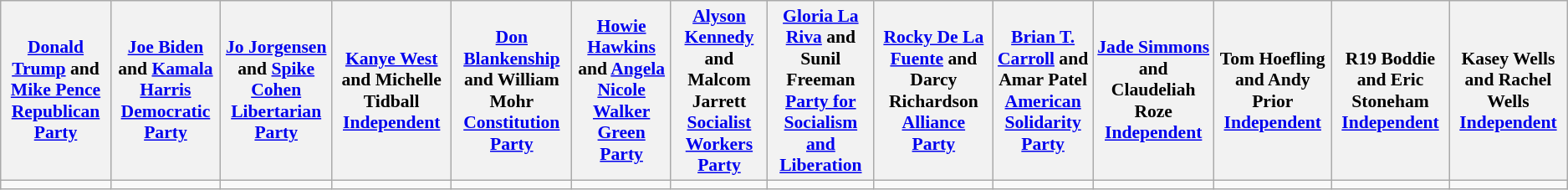<table class="wikitable" style="font-size:90%;text-align:center;">
<tr>
<th><a href='#'>Donald Trump</a> and <a href='#'>Mike Pence</a><br><a href='#'>Republican Party</a></th>
<th><a href='#'>Joe Biden</a> and <a href='#'>Kamala Harris</a><br><a href='#'>Democratic Party</a></th>
<th><a href='#'>Jo Jorgensen</a> and <a href='#'>Spike Cohen</a><br><a href='#'>Libertarian Party</a></th>
<th><a href='#'>Kanye West</a> and Michelle Tidball<br><a href='#'>Independent</a></th>
<th><a href='#'>Don Blankenship</a> and William Mohr<br><a href='#'>Constitution Party</a></th>
<th><a href='#'>Howie Hawkins</a> and <a href='#'>Angela Nicole Walker</a><br><a href='#'>Green Party</a></th>
<th><a href='#'>Alyson Kennedy</a> and Malcom Jarrett<br><a href='#'>Socialist Workers Party</a></th>
<th><a href='#'>Gloria La Riva</a> and Sunil Freeman<br><a href='#'>Party for Socialism and Liberation</a></th>
<th><a href='#'>Rocky De La Fuente</a> and Darcy Richardson<br><a href='#'>Alliance Party</a></th>
<th><a href='#'>Brian T. Carroll</a> and Amar Patel<br><a href='#'>American Solidarity Party</a></th>
<th><a href='#'>Jade Simmons</a> and Claudeliah Roze<br><a href='#'>Independent</a></th>
<th>Tom Hoefling and Andy Prior<br><a href='#'>Independent</a></th>
<th>R19 Boddie and Eric Stoneham<br><a href='#'>Independent</a></th>
<th>Kasey Wells and Rachel Wells<br><a href='#'>Independent</a></th>
</tr>
<tr>
<td></td>
<td></td>
<td></td>
<td></td>
<td></td>
<td></td>
<td></td>
<td></td>
<td></td>
<td></td>
<td></td>
<td></td>
<td></td>
<td></td>
</tr>
</table>
